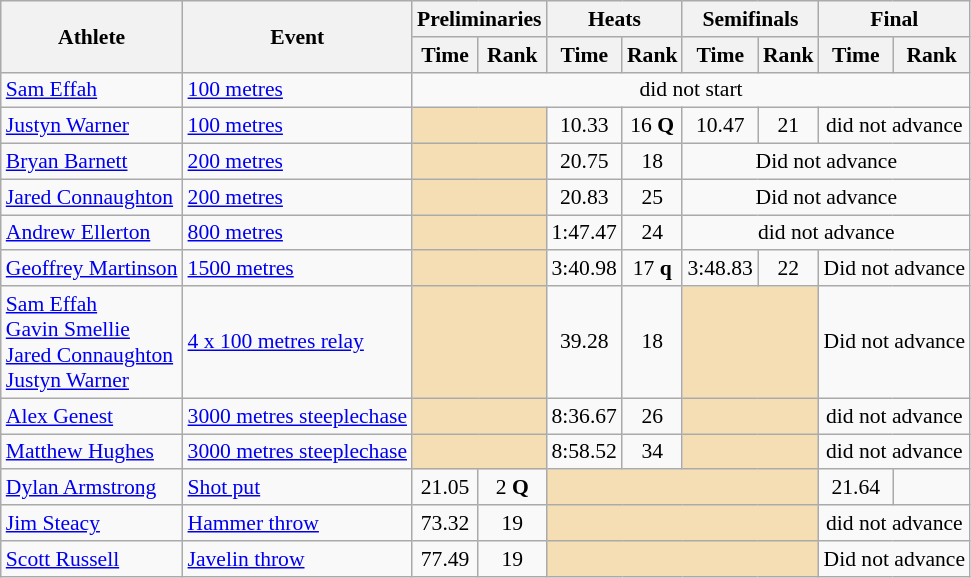<table class=wikitable style="font-size:90%">
<tr>
<th rowspan="2">Athlete</th>
<th rowspan="2">Event</th>
<th colspan="2">Preliminaries</th>
<th colspan="2">Heats</th>
<th colspan="2">Semifinals</th>
<th colspan="2">Final</th>
</tr>
<tr>
<th>Time</th>
<th>Rank</th>
<th>Time</th>
<th>Rank</th>
<th>Time</th>
<th>Rank</th>
<th>Time</th>
<th>Rank</th>
</tr>
<tr>
<td><a href='#'>Sam Effah</a></td>
<td><a href='#'>100 metres</a></td>
<td align=center colspan=8>did not start</td>
</tr>
<tr>
<td><a href='#'>Justyn Warner</a></td>
<td><a href='#'>100 metres</a></td>
<td colspan= 2 bgcolor="wheat"></td>
<td align=center>10.33</td>
<td align=center>16 <strong>Q</strong></td>
<td align=center>10.47</td>
<td align=center>21</td>
<td align=center colspan=2>did not advance</td>
</tr>
<tr>
<td><a href='#'>Bryan Barnett</a></td>
<td><a href='#'>200 metres</a></td>
<td colspan= 2 bgcolor="wheat"></td>
<td align=center>20.75</td>
<td align=center>18</td>
<td colspan="4" align=center>Did not advance</td>
</tr>
<tr>
<td><a href='#'>Jared Connaughton</a></td>
<td><a href='#'>200 metres</a></td>
<td colspan= 2 bgcolor="wheat"></td>
<td align=center>20.83</td>
<td align=center>25</td>
<td colspan="4" align=center>Did not advance</td>
</tr>
<tr>
<td><a href='#'>Andrew Ellerton</a></td>
<td><a href='#'>800 metres</a></td>
<td colspan= 2 bgcolor="wheat"></td>
<td align=center>1:47.47</td>
<td align=center>24</td>
<td align=center colspan=4>did not advance</td>
</tr>
<tr>
<td><a href='#'>Geoffrey Martinson</a></td>
<td><a href='#'>1500 metres</a></td>
<td colspan= 2 bgcolor="wheat"></td>
<td align=center>3:40.98</td>
<td align=center>17 <strong>q</strong></td>
<td align=center>3:48.83</td>
<td align=center>22</td>
<td colspan="2" align=center>Did not advance</td>
</tr>
<tr>
<td><a href='#'>Sam Effah</a><br><a href='#'>Gavin Smellie</a><br><a href='#'>Jared Connaughton</a><br><a href='#'>Justyn Warner</a><br></td>
<td><a href='#'>4 x 100 metres relay</a></td>
<td colspan= 2 bgcolor="wheat"></td>
<td align=center>39.28</td>
<td align=center>18</td>
<td colspan= 2 bgcolor="wheat"></td>
<td colspan="2" align=center>Did not advance</td>
</tr>
<tr>
<td><a href='#'>Alex Genest</a></td>
<td><a href='#'>3000 metres steeplechase</a></td>
<td colspan= 2 bgcolor="wheat"></td>
<td align=center>8:36.67</td>
<td align=center>26</td>
<td colspan= 2 bgcolor="wheat"></td>
<td align=center colspan=2>did not advance</td>
</tr>
<tr>
<td><a href='#'>Matthew Hughes</a></td>
<td><a href='#'>3000 metres steeplechase</a></td>
<td colspan= 2 bgcolor="wheat"></td>
<td align=center>8:58.52</td>
<td align=center>34</td>
<td colspan= 2 bgcolor="wheat"></td>
<td align=center colspan=2>did not advance</td>
</tr>
<tr>
<td><a href='#'>Dylan Armstrong</a></td>
<td><a href='#'>Shot put</a></td>
<td align=center>21.05</td>
<td align=center>2 <strong>Q</strong></td>
<td colspan= 4 bgcolor="wheat"></td>
<td align=center>21.64</td>
<td align=center></td>
</tr>
<tr>
<td><a href='#'>Jim Steacy</a></td>
<td><a href='#'>Hammer throw</a></td>
<td align=center>73.32</td>
<td align=center>19</td>
<td colspan= 4 bgcolor="wheat"></td>
<td align=center colspan=2>did not advance</td>
</tr>
<tr>
<td><a href='#'>Scott Russell</a></td>
<td><a href='#'>Javelin throw</a></td>
<td align=center>77.49</td>
<td align=center>19</td>
<td colspan= 4 bgcolor="wheat"></td>
<td colspan="2" align=center>Did not advance</td>
</tr>
</table>
